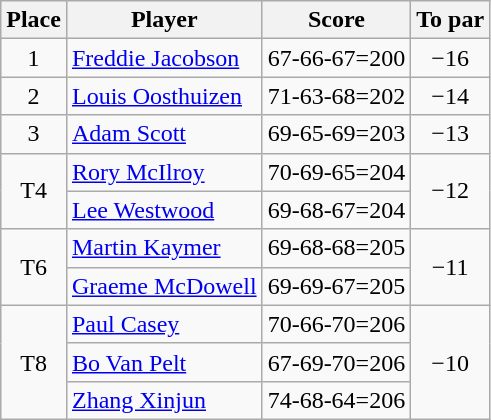<table class="wikitable">
<tr>
<th>Place</th>
<th>Player</th>
<th>Score</th>
<th>To par</th>
</tr>
<tr>
<td align=center>1</td>
<td> <a href='#'>Freddie Jacobson</a></td>
<td align=center>67-66-67=200</td>
<td align=center>−16</td>
</tr>
<tr>
<td align=center>2</td>
<td> <a href='#'>Louis Oosthuizen</a></td>
<td align=center>71-63-68=202</td>
<td align=center>−14</td>
</tr>
<tr>
<td align=center>3</td>
<td> <a href='#'>Adam Scott</a></td>
<td align=center>69-65-69=203</td>
<td align=center>−13</td>
</tr>
<tr>
<td align=center rowspan=2>T4</td>
<td> <a href='#'>Rory McIlroy</a></td>
<td align=center>70-69-65=204</td>
<td align=center rowspan=2>−12</td>
</tr>
<tr>
<td> <a href='#'>Lee Westwood</a></td>
<td align=center>69-68-67=204</td>
</tr>
<tr>
<td align=center rowspan=2>T6</td>
<td> <a href='#'>Martin Kaymer</a></td>
<td align=center>69-68-68=205</td>
<td align=center rowspan=2>−11</td>
</tr>
<tr>
<td> <a href='#'>Graeme McDowell</a></td>
<td align=center>69-69-67=205</td>
</tr>
<tr>
<td align=center rowspan=3>T8</td>
<td> <a href='#'>Paul Casey</a></td>
<td align=center>70-66-70=206</td>
<td align=center rowspan=3>−10</td>
</tr>
<tr>
<td> <a href='#'>Bo Van Pelt</a></td>
<td align=center>67-69-70=206</td>
</tr>
<tr>
<td> <a href='#'>Zhang Xinjun</a></td>
<td align=center>74-68-64=206</td>
</tr>
</table>
